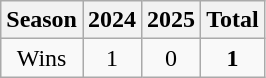<table class="wikitable">
<tr>
<th>Season</th>
<th>2024</th>
<th>2025</th>
<th><strong>Total</strong></th>
</tr>
<tr align=center>
<td>Wins</td>
<td>1</td>
<td>0</td>
<td><strong>1</strong></td>
</tr>
</table>
